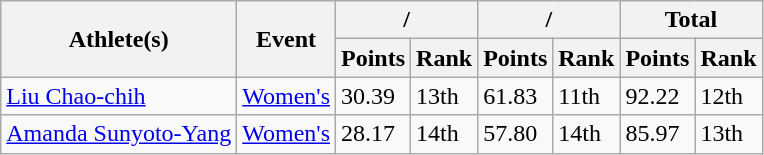<table class="wikitable">
<tr>
<th rowspan="2">Athlete(s)</th>
<th rowspan="2">Event</th>
<th colspan="2">/</th>
<th colspan="2">/</th>
<th colspan="2">Total</th>
</tr>
<tr>
<th>Points</th>
<th>Rank</th>
<th>Points</th>
<th>Rank</th>
<th>Points</th>
<th>Rank</th>
</tr>
<tr>
<td><a href='#'>Liu Chao-chih</a></td>
<td><a href='#'>Women's</a></td>
<td>30.39</td>
<td>13th</td>
<td>61.83</td>
<td>11th</td>
<td>92.22</td>
<td>12th</td>
</tr>
<tr>
<td><a href='#'>Amanda Sunyoto-Yang</a></td>
<td><a href='#'>Women's</a></td>
<td>28.17</td>
<td>14th</td>
<td>57.80</td>
<td>14th</td>
<td>85.97</td>
<td>13th</td>
</tr>
</table>
